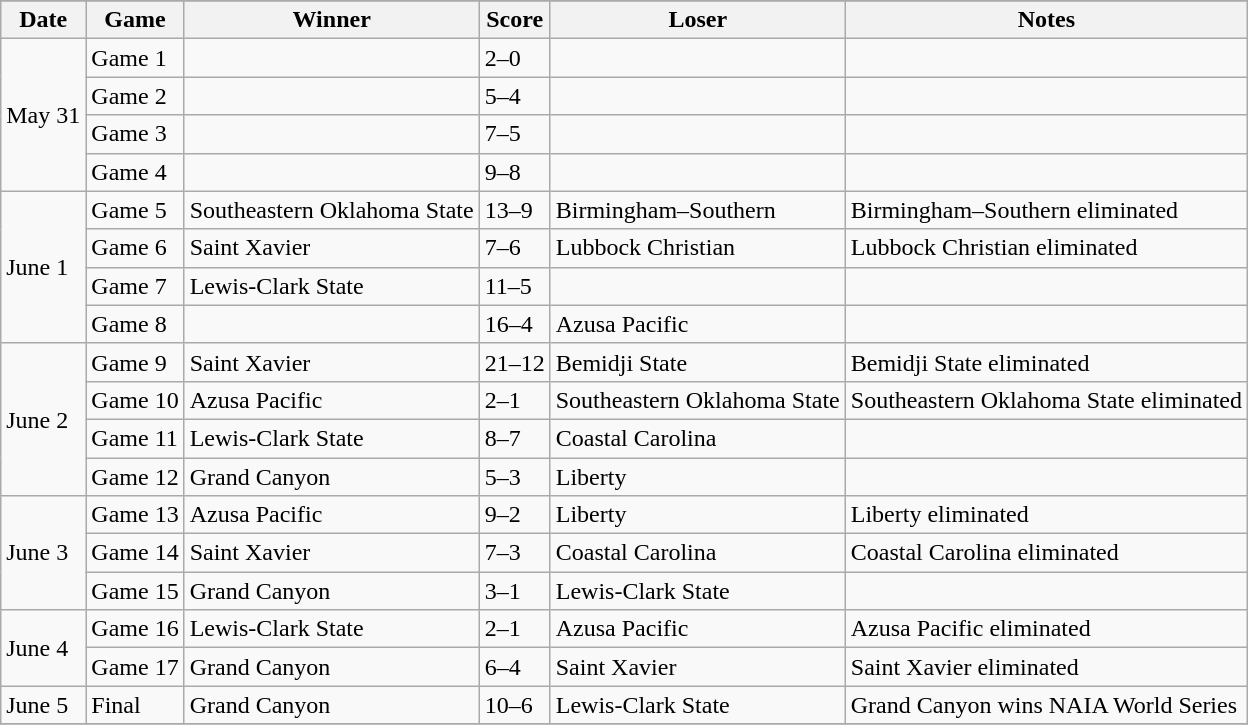<table class="wikitable">
<tr>
</tr>
<tr>
<th>Date</th>
<th>Game</th>
<th>Winner</th>
<th>Score</th>
<th>Loser</th>
<th>Notes</th>
</tr>
<tr>
<td rowspan="4">May 31</td>
<td>Game 1</td>
<td></td>
<td>2–0</td>
<td></td>
<td></td>
</tr>
<tr>
<td>Game 2</td>
<td></td>
<td>5–4</td>
<td></td>
<td></td>
</tr>
<tr>
<td>Game 3</td>
<td></td>
<td>7–5</td>
<td></td>
<td></td>
</tr>
<tr>
<td>Game 4</td>
<td></td>
<td>9–8</td>
<td></td>
<td></td>
</tr>
<tr>
<td rowspan="4">June 1</td>
<td>Game 5</td>
<td>Southeastern Oklahoma State</td>
<td>13–9</td>
<td>Birmingham–Southern</td>
<td>Birmingham–Southern eliminated</td>
</tr>
<tr>
<td>Game 6</td>
<td>Saint Xavier</td>
<td>7–6</td>
<td>Lubbock Christian</td>
<td>Lubbock Christian eliminated</td>
</tr>
<tr>
<td>Game 7</td>
<td>Lewis-Clark State</td>
<td>11–5</td>
<td></td>
<td></td>
</tr>
<tr>
<td>Game 8</td>
<td></td>
<td>16–4</td>
<td>Azusa Pacific</td>
<td></td>
</tr>
<tr>
<td rowspan="4">June 2</td>
<td>Game 9</td>
<td>Saint Xavier</td>
<td>21–12</td>
<td>Bemidji State</td>
<td>Bemidji State eliminated</td>
</tr>
<tr>
<td>Game 10</td>
<td>Azusa Pacific</td>
<td>2–1</td>
<td>Southeastern Oklahoma State</td>
<td>Southeastern Oklahoma State eliminated</td>
</tr>
<tr>
<td>Game 11</td>
<td>Lewis-Clark State</td>
<td>8–7</td>
<td>Coastal Carolina</td>
<td></td>
</tr>
<tr>
<td>Game 12</td>
<td>Grand Canyon</td>
<td>5–3</td>
<td>Liberty</td>
<td></td>
</tr>
<tr>
<td rowspan="3">June 3</td>
<td>Game 13</td>
<td>Azusa Pacific</td>
<td>9–2</td>
<td>Liberty</td>
<td>Liberty eliminated</td>
</tr>
<tr>
<td>Game 14</td>
<td>Saint Xavier</td>
<td>7–3</td>
<td>Coastal Carolina</td>
<td>Coastal Carolina eliminated</td>
</tr>
<tr>
<td>Game 15</td>
<td>Grand Canyon</td>
<td>3–1</td>
<td>Lewis-Clark State</td>
<td></td>
</tr>
<tr>
<td rowspan="2">June 4</td>
<td>Game 16</td>
<td>Lewis-Clark State</td>
<td>2–1</td>
<td>Azusa Pacific</td>
<td>Azusa Pacific eliminated</td>
</tr>
<tr>
<td>Game 17</td>
<td>Grand Canyon</td>
<td>6–4</td>
<td>Saint Xavier</td>
<td>Saint Xavier eliminated</td>
</tr>
<tr>
<td>June 5</td>
<td>Final</td>
<td>Grand Canyon</td>
<td>10–6</td>
<td>Lewis-Clark State</td>
<td>Grand Canyon wins NAIA World Series</td>
</tr>
<tr>
</tr>
</table>
